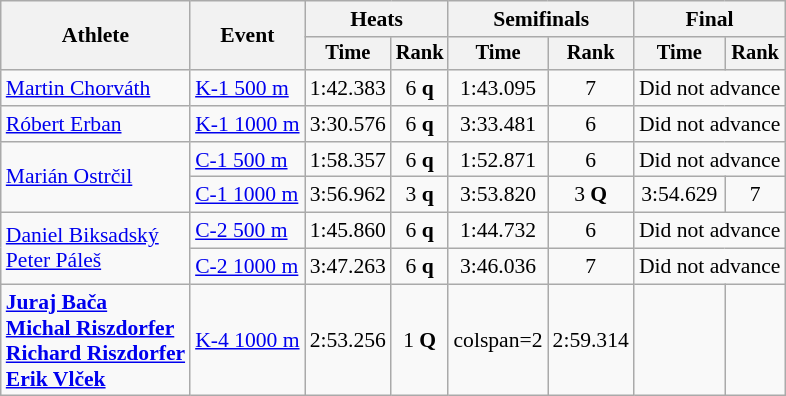<table class="wikitable" style="font-size:90%">
<tr>
<th rowspan=2>Athlete</th>
<th rowspan=2>Event</th>
<th colspan=2>Heats</th>
<th colspan=2>Semifinals</th>
<th colspan=2>Final</th>
</tr>
<tr style="font-size:95%">
<th>Time</th>
<th>Rank</th>
<th>Time</th>
<th>Rank</th>
<th>Time</th>
<th>Rank</th>
</tr>
<tr align=center>
<td align=left><a href='#'>Martin Chorváth</a></td>
<td align=left><a href='#'>K-1 500 m</a></td>
<td>1:42.383</td>
<td>6 <strong>q</strong></td>
<td>1:43.095</td>
<td>7</td>
<td colspan=2>Did not advance</td>
</tr>
<tr align=center>
<td align=left><a href='#'>Róbert Erban</a></td>
<td align=left><a href='#'>K-1 1000 m</a></td>
<td>3:30.576</td>
<td>6 <strong>q</strong></td>
<td>3:33.481</td>
<td>6</td>
<td colspan=2>Did not advance</td>
</tr>
<tr align=center>
<td align=left rowspan=2><a href='#'>Marián Ostrčil</a></td>
<td align=left><a href='#'>C-1 500 m</a></td>
<td>1:58.357</td>
<td>6 <strong>q</strong></td>
<td>1:52.871</td>
<td>6</td>
<td colspan=2>Did not advance</td>
</tr>
<tr align=center>
<td align=left><a href='#'>C-1 1000 m</a></td>
<td>3:56.962</td>
<td>3 <strong>q</strong></td>
<td>3:53.820</td>
<td>3 <strong>Q</strong></td>
<td>3:54.629</td>
<td>7</td>
</tr>
<tr align=center>
<td align=left rowspan=2><a href='#'>Daniel Biksadský</a><br><a href='#'>Peter Páleš</a></td>
<td align=left><a href='#'>C-2 500 m</a></td>
<td>1:45.860</td>
<td>6 <strong>q</strong></td>
<td>1:44.732</td>
<td>6</td>
<td colspan=2>Did not advance</td>
</tr>
<tr align=center>
<td align=left><a href='#'>C-2 1000 m</a></td>
<td>3:47.263</td>
<td>6 <strong>q</strong></td>
<td>3:46.036</td>
<td>7</td>
<td colspan=2>Did not advance</td>
</tr>
<tr align=center>
<td align=left><strong><a href='#'>Juraj Bača</a><br><a href='#'>Michal Riszdorfer</a><br><a href='#'>Richard Riszdorfer</a><br><a href='#'>Erik Vlček</a></strong></td>
<td align=left><a href='#'>K-4 1000 m</a></td>
<td>2:53.256</td>
<td>1 <strong>Q</strong></td>
<td>colspan=2 </td>
<td>2:59.314</td>
<td></td>
</tr>
</table>
